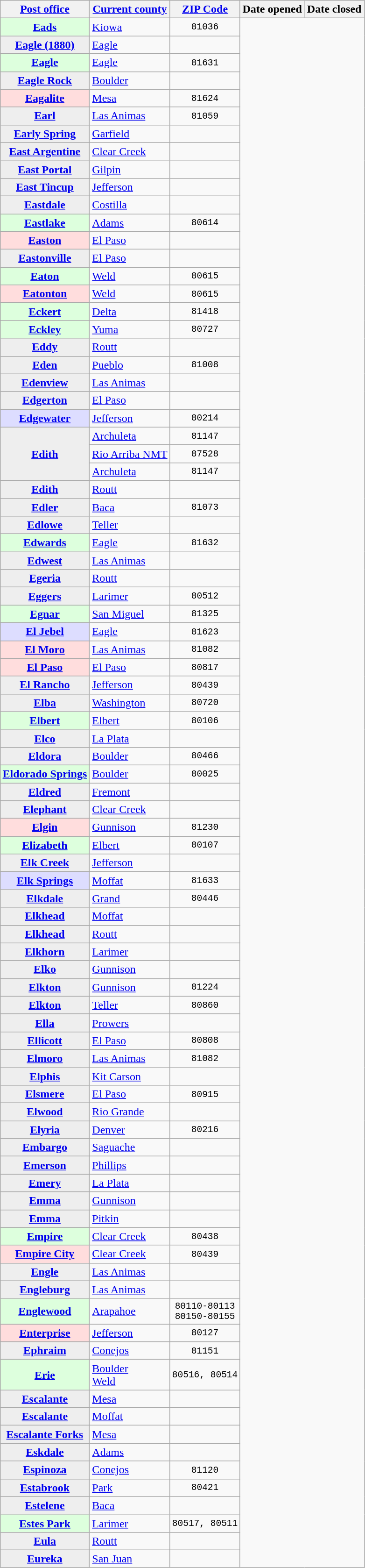<table class="wikitable sortable plainrowheaders" style="margin:auto;">
<tr>
<th scope=col><a href='#'>Post office</a></th>
<th scope=col><a href='#'>Current county</a></th>
<th scope=col><a href='#'>ZIP Code</a></th>
<th scope=col>Date opened</th>
<th scope=col>Date closed</th>
</tr>
<tr>
<th scope=row rowspan=1 style="background-color:#DDFFDD;"><a href='#'>Eads</a></th>
<td rowspan=1><a href='#'>Kiowa</a></td>
<td rowspan=1 align=center style="font-family:monospace;">81036<br>
</td>
</tr>
<tr>
<th scope=row rowspan=1 style="background-color:#EEEEEE;"><a href='#'>Eagle (1880)</a></th>
<td rowspan=1><a href='#'>Eagle</a></td>
<td rowspan=1 align=center style="font-family:monospace;"><br>
</td>
</tr>
<tr>
<th scope=row rowspan=1 style="background-color:#DDFFDD;"><a href='#'>Eagle</a></th>
<td rowspan=1><a href='#'>Eagle</a></td>
<td rowspan=1 align=center style="font-family:monospace;">81631<br>
</td>
</tr>
<tr>
<th scope=row rowspan=1 style="background-color:#EEEEEE;"><a href='#'>Eagle Rock</a></th>
<td rowspan=1><a href='#'>Boulder</a></td>
<td rowspan=1 align=center style="font-family:monospace;"><br>
</td>
</tr>
<tr>
<th scope=row rowspan=1 style="background-color:#FFDDDD;"><a href='#'>Eagalite</a></th>
<td rowspan=1><a href='#'>Mesa</a></td>
<td rowspan=1 align=center style="font-family:monospace;">81624<br>
</td>
</tr>
<tr>
<th scope=row rowspan=2 style="background-color:#EEEEEE;"><a href='#'>Earl</a></th>
<td rowspan=2><a href='#'>Las Animas</a></td>
<td rowspan=2 align=center style="font-family:monospace;">81059<br>
</td>
</tr>
<tr>
</tr>
<tr>
<th scope=row rowspan=1 style="background-color:#EEEEEE;"><a href='#'>Early Spring</a></th>
<td rowspan=1><a href='#'>Garfield</a></td>
<td rowspan=1 align=center style="font-family:monospace;"><br>
</td>
</tr>
<tr>
<th scope=row rowspan=1 style="background-color:#EEEEEE;"><a href='#'>East Argentine</a></th>
<td rowspan=1><a href='#'>Clear Creek</a></td>
<td rowspan=1 align=center style="font-family:monospace;"><br>
</td>
</tr>
<tr>
<th scope=row rowspan=3 style="background-color:#EEEEEE;"><a href='#'>East Portal</a></th>
<td rowspan=3><a href='#'>Gilpin</a></td>
<td rowspan=3 align=center style="font-family:monospace;"><br>
</td>
</tr>
<tr>
</tr>
<tr>
</tr>
<tr>
<th scope=row rowspan=1 style="background-color:#EEEEEE;"><a href='#'>East Tincup</a></th>
<td rowspan=1><a href='#'>Jefferson</a></td>
<td rowspan=1 align=center style="font-family:monospace;"><br>
</td>
</tr>
<tr>
<th scope=row rowspan=1 style="background-color:#EEEEEE;"><a href='#'>Eastdale</a></th>
<td rowspan=1><a href='#'>Costilla</a></td>
<td rowspan=1 align=center style="font-family:monospace;"><br>
</td>
</tr>
<tr>
<th scope=row rowspan=1 style="background-color:#DDFFDD;"><a href='#'>Eastlake</a></th>
<td rowspan=1><a href='#'>Adams</a></td>
<td rowspan=1 align=center style="font-family:monospace;">80614<br>
</td>
</tr>
<tr>
<th scope=row rowspan=2 style="background-color:#FFDDDD;"><a href='#'>Easton</a></th>
<td rowspan=2><a href='#'>El Paso</a></td>
<td rowspan=2 align=center style="font-family:monospace;"><br>
</td>
</tr>
<tr>
</tr>
<tr>
<th scope=row rowspan=1 style="background-color:#EEEEEE;"><a href='#'>Eastonville</a></th>
<td rowspan=1><a href='#'>El Paso</a></td>
<td rowspan=1 align=center style="font-family:monospace;"><br>
</td>
</tr>
<tr>
<th scope=row rowspan=1 style="background-color:#DDFFDD;"><a href='#'>Eaton</a></th>
<td rowspan=1><a href='#'>Weld</a></td>
<td rowspan=1 align=center style="font-family:monospace;">80615<br>
</td>
</tr>
<tr>
<th scope=row rowspan=1 style="background-color:#FFDDDD;"><a href='#'>Eatonton</a></th>
<td rowspan=1><a href='#'>Weld</a></td>
<td rowspan=1 align=center style="font-family:monospace;">80615<br>
</td>
</tr>
<tr>
<th scope=row rowspan=1 style="background-color:#DDFFDD;"><a href='#'>Eckert</a></th>
<td rowspan=1><a href='#'>Delta</a></td>
<td rowspan=1 align=center style="font-family:monospace;">81418<br>
</td>
</tr>
<tr>
<th scope=row rowspan=2 style="background-color:#DDFFDD;"><a href='#'>Eckley</a></th>
<td rowspan=2><a href='#'>Yuma</a></td>
<td rowspan=2 align=center style="font-family:monospace;">80727<br>
</td>
</tr>
<tr>
</tr>
<tr>
<th scope=row rowspan=1 style="background-color:#EEEEEE;"><a href='#'>Eddy</a></th>
<td rowspan=1><a href='#'>Routt</a></td>
<td rowspan=1 align=center style="font-family:monospace;"><br>
</td>
</tr>
<tr>
<th scope=row rowspan=1 style="background-color:#EEEEEE;"><a href='#'>Eden</a></th>
<td rowspan=1><a href='#'>Pueblo</a></td>
<td rowspan=1 align=center style="font-family:monospace;">81008<br>
</td>
</tr>
<tr>
<th scope=row rowspan=1 style="background-color:#EEEEEE;"><a href='#'>Edenview</a></th>
<td rowspan=1><a href='#'>Las Animas</a></td>
<td rowspan=1 align=center style="font-family:monospace;"><br>
</td>
</tr>
<tr>
<th scope=row rowspan=2 style="background-color:#EEEEEE;"><a href='#'>Edgerton</a></th>
<td rowspan=2><a href='#'>El Paso</a></td>
<td rowspan=2 align=center style="font-family:monospace;"><br>
</td>
</tr>
<tr>
</tr>
<tr>
<th scope=row rowspan=1 style="background-color:#DDDDFF;"><a href='#'>Edgewater</a></th>
<td rowspan=1><a href='#'>Jefferson</a></td>
<td rowspan=1 align=center style="font-family:monospace;">80214<br>
</td>
</tr>
<tr>
<th scope=row rowspan=3 style="background-color:#EEEEEE;"><a href='#'>Edith</a></th>
<td><a href='#'>Archuleta</a></td>
<td align=center style="font-family:monospace;">81147<br>
</td>
</tr>
<tr>
<td><a href='#'>Rio Arriba NMT</a></td>
<td align=center style="font-family:monospace;">87528<br>
</td>
</tr>
<tr>
<td><a href='#'>Archuleta</a></td>
<td align=center style="font-family:monospace;">81147<br>
</td>
</tr>
<tr>
<th scope=row rowspan=1 style="background-color:#EEEEEE;"><a href='#'>Edith</a></th>
<td rowspan=1><a href='#'>Routt</a></td>
<td rowspan=1 align=center style="font-family:monospace;"><br>
</td>
</tr>
<tr>
<th scope=row rowspan=1 style="background-color:#EEEEEE;"><a href='#'>Edler</a></th>
<td rowspan=1><a href='#'>Baca</a></td>
<td rowspan=1 align=center style="font-family:monospace;">81073<br>
</td>
</tr>
<tr>
<th scope=row rowspan=1 style="background-color:#EEEEEE;"><a href='#'>Edlowe</a></th>
<td rowspan=1><a href='#'>Teller</a></td>
<td rowspan=1 align=center style="font-family:monospace;"><br>
</td>
</tr>
<tr>
<th scope=row rowspan=1 style="background-color:#DDFFDD;"><a href='#'>Edwards</a></th>
<td rowspan=1><a href='#'>Eagle</a></td>
<td rowspan=1 align=center style="font-family:monospace;">81632<br>
</td>
</tr>
<tr>
<th scope=row rowspan=1 style="background-color:#EEEEEE;"><a href='#'>Edwest</a></th>
<td rowspan=1><a href='#'>Las Animas</a></td>
<td rowspan=1 align=center style="font-family:monospace;"><br>
</td>
</tr>
<tr>
<th scope=row rowspan=1 style="background-color:#EEEEEE;"><a href='#'>Egeria</a></th>
<td rowspan=1><a href='#'>Routt</a></td>
<td rowspan=1 align=center style="font-family:monospace;"><br>
</td>
</tr>
<tr>
<th scope=row rowspan=1 style="background-color:#EEEEEE;"><a href='#'>Eggers</a></th>
<td rowspan=1><a href='#'>Larimer</a></td>
<td rowspan=1 align=center style="font-family:monospace;">80512<br>
</td>
</tr>
<tr>
<th scope=row rowspan=1 style="background-color:#DDFFDD;"><a href='#'>Egnar</a></th>
<td rowspan=1><a href='#'>San Miguel</a></td>
<td rowspan=1 align=center style="font-family:monospace;">81325<br>
</td>
</tr>
<tr>
<th scope=row rowspan=1 style="background-color:#DDDDFF;"><a href='#'>El Jebel</a></th>
<td rowspan=1><a href='#'>Eagle</a></td>
<td rowspan=1 align=center style="font-family:monospace;">81623<br>
</td>
</tr>
<tr>
<th scope=row rowspan=2 style="background-color:#FFDDDD;"><a href='#'>El Moro</a></th>
<td rowspan=2><a href='#'>Las Animas</a></td>
<td rowspan=2 align=center style="font-family:monospace;">81082<br>
</td>
</tr>
<tr>
</tr>
<tr>
<th scope=row rowspan=1 style="background-color:#FFDDDD;"><a href='#'>El Paso</a></th>
<td rowspan=1><a href='#'>El Paso</a></td>
<td rowspan=1 align=center style="font-family:monospace;">80817<br>
</td>
</tr>
<tr>
<th scope=row rowspan=1 style="background-color:#EEEEEE;"><a href='#'>El Rancho</a></th>
<td rowspan=1><a href='#'>Jefferson</a></td>
<td rowspan=1 align=center style="font-family:monospace;">80439<br>
</td>
</tr>
<tr>
<th scope=row rowspan=1 style="background-color:#EEEEEE;"><a href='#'>Elba</a></th>
<td rowspan=1><a href='#'>Washington</a></td>
<td rowspan=1 align=center style="font-family:monospace;">80720<br>
</td>
</tr>
<tr>
<th scope=row rowspan=2 style="background-color:#DDFFDD;"><a href='#'>Elbert</a></th>
<td rowspan=2><a href='#'>Elbert</a></td>
<td rowspan=2 align=center style="font-family:monospace;">80106<br>
</td>
</tr>
<tr>
</tr>
<tr>
<th scope=row rowspan=1 style="background-color:#EEEEEE;"><a href='#'>Elco</a></th>
<td rowspan=1><a href='#'>La Plata</a></td>
<td rowspan=1 align=center style="font-family:monospace;"><br>
</td>
</tr>
<tr>
<th scope=row rowspan=1 style="background-color:#EEEEEE;"><a href='#'>Eldora</a></th>
<td rowspan=1><a href='#'>Boulder</a></td>
<td rowspan=1 align=center style="font-family:monospace;">80466<br>
</td>
</tr>
<tr>
<th scope=row rowspan=1 style="background-color:#DDFFDD;"><a href='#'>Eldorado Springs</a></th>
<td rowspan=1><a href='#'>Boulder</a></td>
<td rowspan=1 align=center style="font-family:monospace;">80025<br>
</td>
</tr>
<tr>
<th scope=row rowspan=1 style="background-color:#EEEEEE;"><a href='#'>Eldred</a></th>
<td rowspan=1><a href='#'>Fremont</a></td>
<td rowspan=1 align=center style="font-family:monospace;"><br>
</td>
</tr>
<tr>
<th scope=row rowspan=1 style="background-color:#EEEEEE;"><a href='#'>Elephant</a></th>
<td rowspan=1><a href='#'>Clear Creek</a></td>
<td rowspan=1 align=center style="font-family:monospace;"><br>
</td>
</tr>
<tr>
<th scope=row rowspan=1 style="background-color:#FFDDDD;"><a href='#'>Elgin</a></th>
<td rowspan=1><a href='#'>Gunnison</a></td>
<td rowspan=1 align=center style="font-family:monospace;">81230<br>
</td>
</tr>
<tr>
<th scope=row rowspan=1 style="background-color:#DDFFDD;"><a href='#'>Elizabeth</a></th>
<td rowspan=1><a href='#'>Elbert</a></td>
<td rowspan=1 align=center style="font-family:monospace;">80107<br>
</td>
</tr>
<tr>
<th scope=row rowspan=1 style="background-color:#EEEEEE;"><a href='#'>Elk Creek</a></th>
<td rowspan=1><a href='#'>Jefferson</a></td>
<td rowspan=1 align=center style="font-family:monospace;"><br>
</td>
</tr>
<tr>
<th scope=row rowspan=2 style="background-color:#DDDDFF;"><a href='#'>Elk Springs</a></th>
<td rowspan=2><a href='#'>Moffat</a></td>
<td rowspan=2 align=center style="font-family:monospace;">81633<br>
</td>
</tr>
<tr>
</tr>
<tr>
<th scope=row rowspan=1 style="background-color:#EEEEEE;"><a href='#'>Elkdale</a></th>
<td rowspan=1><a href='#'>Grand</a></td>
<td rowspan=1 align=center style="font-family:monospace;">80446<br>
</td>
</tr>
<tr>
<th scope=row rowspan=1 style="background-color:#EEEEEE;"><a href='#'>Elkhead</a></th>
<td rowspan=1><a href='#'>Moffat</a></td>
<td rowspan=1 align=center style="font-family:monospace;"><br>
</td>
</tr>
<tr>
<th scope=row rowspan=3 style="background-color:#EEEEEE;"><a href='#'>Elkhead</a></th>
<td rowspan=3><a href='#'>Routt</a></td>
<td rowspan=3 align=center style="font-family:monospace;"><br>
</td>
</tr>
<tr>
</tr>
<tr>
</tr>
<tr>
<th scope=row rowspan=2 style="background-color:#EEEEEE;"><a href='#'>Elkhorn</a></th>
<td rowspan=2><a href='#'>Larimer</a></td>
<td rowspan=2 align=center style="font-family:monospace;"><br>
</td>
</tr>
<tr>
</tr>
<tr>
<th scope=row rowspan=1 style="background-color:#EEEEEE;"><a href='#'>Elko</a></th>
<td rowspan=1><a href='#'>Gunnison</a></td>
<td rowspan=1 align=center style="font-family:monospace;"><br>
</td>
</tr>
<tr>
<th scope=row rowspan=1 style="background-color:#EEEEEE;"><a href='#'>Elkton</a></th>
<td rowspan=1><a href='#'>Gunnison</a></td>
<td rowspan=1 align=center style="font-family:monospace;">81224<br>
</td>
</tr>
<tr>
<th scope=row rowspan=1 style="background-color:#EEEEEE;"><a href='#'>Elkton</a></th>
<td rowspan=1><a href='#'>Teller</a></td>
<td rowspan=1 align=center style="font-family:monospace;">80860<br>
</td>
</tr>
<tr>
<th scope=row rowspan=1 style="background-color:#EEEEEE;"><a href='#'>Ella</a></th>
<td rowspan=1><a href='#'>Prowers</a></td>
<td rowspan=1 align=center style="font-family:monospace;"><br>
</td>
</tr>
<tr>
<th scope=row rowspan=1 style="background-color:#EEEEEE;"><a href='#'>Ellicott</a></th>
<td rowspan=1><a href='#'>El Paso</a></td>
<td rowspan=1 align=center style="font-family:monospace;">80808<br>
</td>
</tr>
<tr>
<th scope=row rowspan=2 style="background-color:#EEEEEE;"><a href='#'>Elmoro</a></th>
<td rowspan=2><a href='#'>Las Animas</a></td>
<td rowspan=2 align=center style="font-family:monospace;">81082<br>
</td>
</tr>
<tr>
</tr>
<tr>
<th scope=row rowspan=1 style="background-color:#EEEEEE;"><a href='#'>Elphis</a></th>
<td rowspan=1><a href='#'>Kit Carson</a></td>
<td rowspan=1 align=center style="font-family:monospace;"><br>
</td>
</tr>
<tr>
<th scope=row rowspan=1 style="background-color:#EEEEEE;"><a href='#'>Elsmere</a></th>
<td rowspan=1><a href='#'>El Paso</a></td>
<td rowspan=1 align=center style="font-family:monospace;">80915<br>
</td>
</tr>
<tr>
<th scope=row rowspan=2 style="background-color:#EEEEEE;"><a href='#'>Elwood</a></th>
<td rowspan=2><a href='#'>Rio Grande</a></td>
<td rowspan=2 align=center style="font-family:monospace;"><br>
</td>
</tr>
<tr>
</tr>
<tr>
<th scope=row rowspan=1 style="background-color:#EEEEEE;"><a href='#'>Elyria</a></th>
<td rowspan=1><a href='#'>Denver</a></td>
<td rowspan=1 align=center style="font-family:monospace;">80216<br>
</td>
</tr>
<tr>
<th scope=row rowspan=1 style="background-color:#EEEEEE;"><a href='#'>Embargo</a></th>
<td rowspan=1><a href='#'>Saguache</a></td>
<td rowspan=1 align=center style="font-family:monospace;"><br>
</td>
</tr>
<tr>
<th scope=row rowspan=1 style="background-color:#EEEEEE;"><a href='#'>Emerson</a></th>
<td rowspan=1><a href='#'>Phillips</a></td>
<td rowspan=1 align=center style="font-family:monospace;"><br>
</td>
</tr>
<tr>
<th scope=row rowspan=1 style="background-color:#EEEEEE;"><a href='#'>Emery</a></th>
<td rowspan=1><a href='#'>La Plata</a></td>
<td rowspan=1 align=center style="font-family:monospace;"><br>
</td>
</tr>
<tr>
<th scope=row rowspan=1 style="background-color:#EEEEEE;"><a href='#'>Emma</a></th>
<td rowspan=1><a href='#'>Gunnison</a></td>
<td rowspan=1 align=center style="font-family:monospace;"><br>
</td>
</tr>
<tr>
<th scope=row rowspan=2 style="background-color:#EEEEEE;"><a href='#'>Emma</a></th>
<td rowspan=2><a href='#'>Pitkin</a></td>
<td rowspan=2 align=center style="font-family:monospace;"><br>
</td>
</tr>
<tr>
</tr>
<tr>
<th scope=row rowspan=1 style="background-color:#DDFFDD;"><a href='#'>Empire</a></th>
<td rowspan=1><a href='#'>Clear Creek</a></td>
<td rowspan=1 align=center style="font-family:monospace;">80438<br>
</td>
</tr>
<tr>
<th scope=row rowspan=1 style="background-color:#FFDDDD;"><a href='#'>Empire City</a></th>
<td rowspan=1><a href='#'>Clear Creek</a></td>
<td rowspan=1 align=center style="font-family:monospace;">80439<br>
</td>
</tr>
<tr>
<th scope=row rowspan=2 style="background-color:#EEEEEE;"><a href='#'>Engle</a></th>
<td rowspan=2><a href='#'>Las Animas</a></td>
<td rowspan=2 align=center style="font-family:monospace;"><br>
</td>
</tr>
<tr>
</tr>
<tr>
<th scope=row rowspan=1 style="background-color:#EEEEEE;"><a href='#'>Engleburg</a></th>
<td rowspan=1><a href='#'>Las Animas</a></td>
<td rowspan=1 align=center style="font-family:monospace;"><br>
</td>
</tr>
<tr>
<th scope=row rowspan=2 style="background-color:#DDFFDD;"><a href='#'>Englewood</a></th>
<td rowspan=2><a href='#'>Arapahoe</a></td>
<td rowspan=2 align=center style="font-family:monospace;">80110-80113<br>80150-80155<br>
</td>
</tr>
<tr>
</tr>
<tr>
<th scope=row rowspan=1 style="background-color:#FFDDDD;"><a href='#'>Enterprise</a></th>
<td rowspan=1><a href='#'>Jefferson</a></td>
<td rowspan=1 align=center style="font-family:monospace;">80127<br>
</td>
</tr>
<tr>
<th scope=row rowspan=1 style="background-color:#EEEEEE;"><a href='#'>Ephraim</a></th>
<td rowspan=1><a href='#'>Conejos</a></td>
<td rowspan=1 align=center style="font-family:monospace;">81151<br>
</td>
</tr>
<tr>
<th scope=row rowspan=1 style="background-color:#DDFFDD;"><a href='#'>Erie</a></th>
<td rowspan=1><a href='#'>Boulder</a><br><a href='#'>Weld</a></td>
<td rowspan=1 align=center style="font-family:monospace;">80516, 80514<br>
</td>
</tr>
<tr>
<th scope=row rowspan=1 style="background-color:#EEEEEE;"><a href='#'>Escalante</a></th>
<td rowspan=1><a href='#'>Mesa</a></td>
<td rowspan=1 align=center style="font-family:monospace;"><br>
</td>
</tr>
<tr>
<th scope=row rowspan=1 style="background-color:#EEEEEE;"><a href='#'>Escalante</a></th>
<td rowspan=1><a href='#'>Moffat</a></td>
<td rowspan=1 align=center style="font-family:monospace;"><br>
</td>
</tr>
<tr>
<th scope=row rowspan=1 style="background-color:#EEEEEE;"><a href='#'>Escalante Forks</a></th>
<td rowspan=1><a href='#'>Mesa</a></td>
<td rowspan=1 align=center style="font-family:monospace;"><br>
</td>
</tr>
<tr>
<th scope=row rowspan=1 style="background-color:#EEEEEE;"><a href='#'>Eskdale</a></th>
<td rowspan=1><a href='#'>Adams</a></td>
<td rowspan=1 align=center style="font-family:monospace;"><br>
</td>
</tr>
<tr>
<th scope=row rowspan=1 style="background-color:#EEEEEE;"><a href='#'>Espinoza</a></th>
<td rowspan=1><a href='#'>Conejos</a></td>
<td rowspan=1 align=center style="font-family:monospace;">81120<br>
</td>
</tr>
<tr>
<th scope=row rowspan=2 style="background-color:#EEEEEE;"><a href='#'>Estabrook</a></th>
<td rowspan=2><a href='#'>Park</a></td>
<td rowspan=2 align=center style="font-family:monospace;">80421<br>
</td>
</tr>
<tr>
</tr>
<tr>
<th scope=row rowspan=1 style="background-color:#EEEEEE;"><a href='#'>Estelene</a></th>
<td rowspan=1><a href='#'>Baca</a></td>
<td rowspan=1 align=center style="font-family:monospace;"><br>
</td>
</tr>
<tr>
<th scope=row rowspan=1 style="background-color:#DDFFDD;"><a href='#'>Estes Park</a></th>
<td rowspan=1><a href='#'>Larimer</a></td>
<td rowspan=1 align=center style="font-family:monospace;">80517, 80511<br>
</td>
</tr>
<tr>
<th scope=row rowspan=1 style="background-color:#EEEEEE;"><a href='#'>Eula</a></th>
<td rowspan=1><a href='#'>Routt</a></td>
<td rowspan=1 align=center style="font-family:monospace;"><br>
</td>
</tr>
<tr>
<th scope=row rowspan=1 style="background-color:#EEEEEE;"><a href='#'>Eureka</a></th>
<td rowspan=1><a href='#'>San Juan</a></td>
<td rowspan=1 align=center style="font-family:monospace;"><br>
</td>
</tr>
</table>
